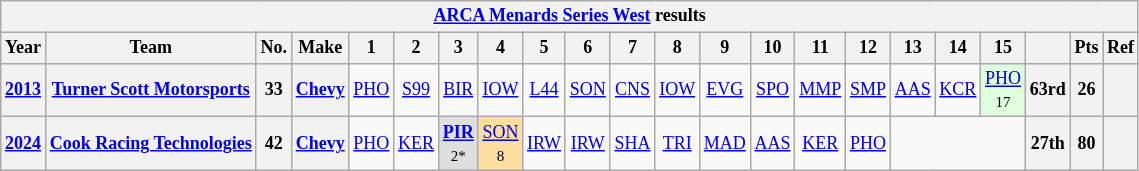<table class="wikitable" style="text-align:center; font-size:75%">
<tr>
<th colspan=23><a href='#'>ARCA Menards Series West</a> results</th>
</tr>
<tr>
<th>Year</th>
<th>Team</th>
<th>No.</th>
<th>Make</th>
<th>1</th>
<th>2</th>
<th>3</th>
<th>4</th>
<th>5</th>
<th>6</th>
<th>7</th>
<th>8</th>
<th>9</th>
<th>10</th>
<th>11</th>
<th>12</th>
<th>13</th>
<th>14</th>
<th>15</th>
<th></th>
<th>Pts</th>
<th>Ref</th>
</tr>
<tr>
<th><a href='#'>2013</a></th>
<th><a href='#'>Turner Scott Motorsports</a></th>
<th>33</th>
<th><a href='#'>Chevy</a></th>
<td><a href='#'>PHO</a></td>
<td><a href='#'>S99</a></td>
<td><a href='#'>BIR</a></td>
<td><a href='#'>IOW</a></td>
<td><a href='#'>L44</a></td>
<td><a href='#'>SON</a></td>
<td><a href='#'>CNS</a></td>
<td><a href='#'>IOW</a></td>
<td><a href='#'>EVG</a></td>
<td><a href='#'>SPO</a></td>
<td><a href='#'>MMP</a></td>
<td><a href='#'>SMP</a></td>
<td><a href='#'>AAS</a></td>
<td><a href='#'>KCR</a></td>
<td style="background:#DFFFDF;"><a href='#'>PHO</a><br><small>17</small></td>
<th>63rd</th>
<th>26</th>
<th></th>
</tr>
<tr>
<th><a href='#'>2024</a></th>
<th><a href='#'>Cook Racing Technologies</a></th>
<th>42</th>
<th><a href='#'>Chevy</a></th>
<td><a href='#'>PHO</a></td>
<td><a href='#'>KER</a></td>
<td style="background:#DFDFDF;"><strong><a href='#'>PIR</a></strong><br><small>2*</small></td>
<td style="background:#FFDF9F;"><a href='#'>SON</a><br><small>8</small></td>
<td><a href='#'>IRW</a></td>
<td><a href='#'>IRW</a></td>
<td><a href='#'>SHA</a></td>
<td><a href='#'>TRI</a></td>
<td><a href='#'>MAD</a></td>
<td><a href='#'>AAS</a></td>
<td><a href='#'>KER</a></td>
<td><a href='#'>PHO</a></td>
<td colspan=3></td>
<th>27th</th>
<th>80</th>
<th></th>
</tr>
</table>
